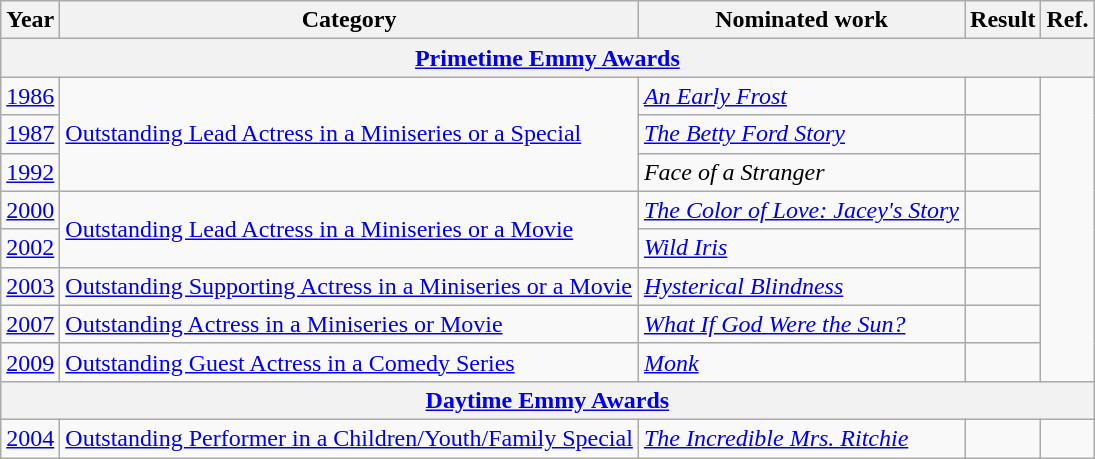<table class="wikitable">
<tr>
<th>Year</th>
<th>Category</th>
<th>Nominated work</th>
<th>Result</th>
<th>Ref.</th>
</tr>
<tr>
<th colspan="5"><a href='#'>Primetime Emmy Awards</a></th>
</tr>
<tr>
<td><a href='#'>1986</a></td>
<td rowspan="3"><a href='#'>Outstanding Lead Actress in a Miniseries or a Special</a></td>
<td><em><a href='#'>An Early Frost</a></em></td>
<td></td>
<td align="center" rowspan="8"></td>
</tr>
<tr>
<td><a href='#'>1987</a></td>
<td><em><a href='#'>The Betty Ford Story</a></em></td>
<td></td>
</tr>
<tr>
<td><a href='#'>1992</a></td>
<td><em>Face of a Stranger</em></td>
<td></td>
</tr>
<tr>
<td><a href='#'>2000</a></td>
<td rowspan="2"><a href='#'>Outstanding Lead Actress in a Miniseries or a Movie</a></td>
<td><em><a href='#'>The Color of Love: Jacey's Story</a></em></td>
<td></td>
</tr>
<tr>
<td><a href='#'>2002</a></td>
<td><em><a href='#'>Wild Iris</a></em></td>
<td></td>
</tr>
<tr>
<td><a href='#'>2003</a></td>
<td><a href='#'>Outstanding Supporting Actress in a Miniseries or a Movie</a></td>
<td><em><a href='#'>Hysterical Blindness</a></em></td>
<td></td>
</tr>
<tr>
<td><a href='#'>2007</a></td>
<td><a href='#'>Outstanding Actress in a Miniseries or Movie</a></td>
<td><em><a href='#'>What If God Were the Sun?</a></em></td>
<td></td>
</tr>
<tr>
<td><a href='#'>2009</a></td>
<td><a href='#'>Outstanding Guest Actress in a Comedy Series</a></td>
<td><em><a href='#'>Monk</a></em></td>
<td></td>
</tr>
<tr>
<th colspan="5"><a href='#'>Daytime Emmy Awards</a></th>
</tr>
<tr>
<td><a href='#'>2004</a></td>
<td><a href='#'>Outstanding Performer in a Children/Youth/Family Special</a></td>
<td><em><a href='#'>The Incredible Mrs. Ritchie</a></em></td>
<td></td>
<td align="center"></td>
</tr>
</table>
